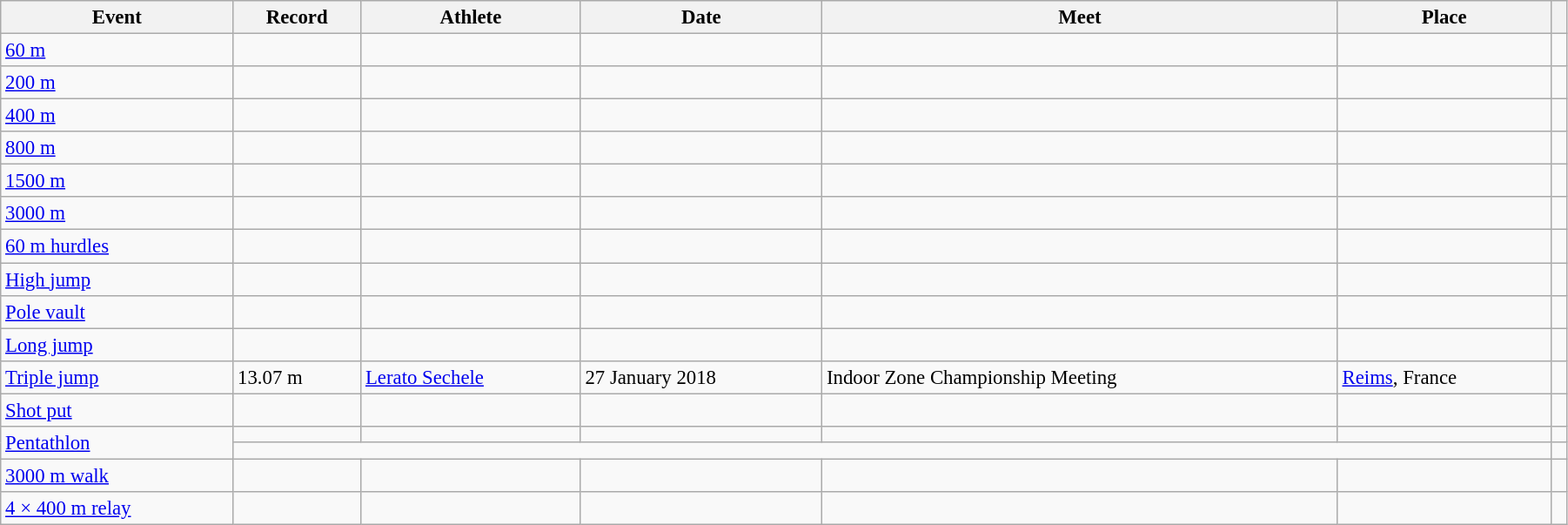<table class="wikitable" style="font-size:95%; width: 95%;">
<tr>
<th>Event</th>
<th>Record</th>
<th>Athlete</th>
<th>Date</th>
<th>Meet</th>
<th>Place</th>
<th></th>
</tr>
<tr>
<td><a href='#'>60 m</a></td>
<td></td>
<td></td>
<td></td>
<td></td>
<td></td>
<td></td>
</tr>
<tr>
<td><a href='#'>200 m</a></td>
<td></td>
<td></td>
<td></td>
<td></td>
<td></td>
<td></td>
</tr>
<tr>
<td><a href='#'>400 m</a></td>
<td></td>
<td></td>
<td></td>
<td></td>
<td></td>
<td></td>
</tr>
<tr>
<td><a href='#'>800 m</a></td>
<td></td>
<td></td>
<td></td>
<td></td>
<td></td>
<td></td>
</tr>
<tr>
<td><a href='#'>1500 m</a></td>
<td></td>
<td></td>
<td></td>
<td></td>
<td></td>
<td></td>
</tr>
<tr>
<td><a href='#'>3000 m</a></td>
<td></td>
<td></td>
<td></td>
<td></td>
<td></td>
<td></td>
</tr>
<tr>
<td><a href='#'>60 m hurdles</a></td>
<td></td>
<td></td>
<td></td>
<td></td>
<td></td>
<td></td>
</tr>
<tr>
<td><a href='#'>High jump</a></td>
<td></td>
<td></td>
<td></td>
<td></td>
<td></td>
<td></td>
</tr>
<tr>
<td><a href='#'>Pole vault</a></td>
<td></td>
<td></td>
<td></td>
<td></td>
<td></td>
<td></td>
</tr>
<tr>
<td><a href='#'>Long jump</a></td>
<td></td>
<td></td>
<td></td>
<td></td>
<td></td>
<td></td>
</tr>
<tr>
<td><a href='#'>Triple jump</a></td>
<td>13.07 m</td>
<td><a href='#'>Lerato Sechele</a></td>
<td>27 January 2018</td>
<td>Indoor Zone Championship Meeting</td>
<td><a href='#'>Reims</a>, France</td>
<td></td>
</tr>
<tr>
<td><a href='#'>Shot put</a></td>
<td></td>
<td></td>
<td></td>
<td></td>
<td></td>
<td></td>
</tr>
<tr>
<td rowspan=2><a href='#'>Pentathlon</a></td>
<td></td>
<td></td>
<td></td>
<td></td>
<td></td>
<td></td>
</tr>
<tr>
<td colspan=5></td>
<td></td>
</tr>
<tr>
<td><a href='#'>3000 m walk</a></td>
<td></td>
<td></td>
<td></td>
<td></td>
<td></td>
<td></td>
</tr>
<tr>
<td><a href='#'>4 × 400 m relay</a></td>
<td></td>
<td></td>
<td></td>
<td></td>
<td></td>
<td></td>
</tr>
</table>
